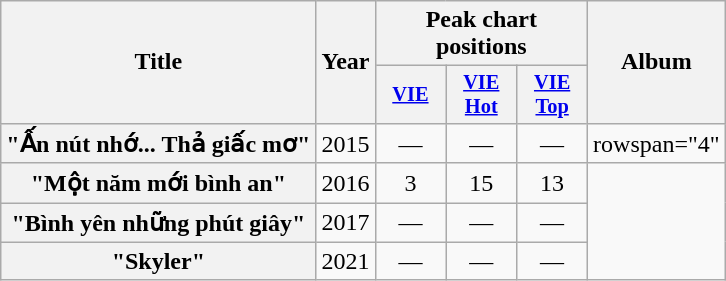<table class="wikitable plainrowheaders" style="text-align:center">
<tr>
<th scope="col" rowspan="2">Title</th>
<th scope="col" rowspan="2">Year</th>
<th colspan="3">Peak chart positions</th>
<th scope="col" rowspan="2">Album</th>
</tr>
<tr>
<th scope="col" style="width:3em;font-size:85%"><a href='#'>VIE</a><br></th>
<th scope="col" style="width:3em;font-size:85%"><a href='#'>VIE<br>Hot</a><br></th>
<th scope="col" style="width:3em;font-size:85%"><a href='#'>VIE<br>Top</a><br></th>
</tr>
<tr>
<th scope="row">"Ấn nút nhớ... Thả giấc mơ"</th>
<td>2015</td>
<td>—</td>
<td>—</td>
<td>—</td>
<td>rowspan="4" </td>
</tr>
<tr>
<th scope="row">"Một năm mới bình an"</th>
<td>2016</td>
<td>3</td>
<td>15</td>
<td>13</td>
</tr>
<tr>
<th scope="row">"Bình yên những phút giây"</th>
<td>2017</td>
<td>—</td>
<td>—</td>
<td>—</td>
</tr>
<tr>
<th scope="row">"Skyler"</th>
<td>2021</td>
<td>—</td>
<td>—</td>
<td>—</td>
</tr>
</table>
